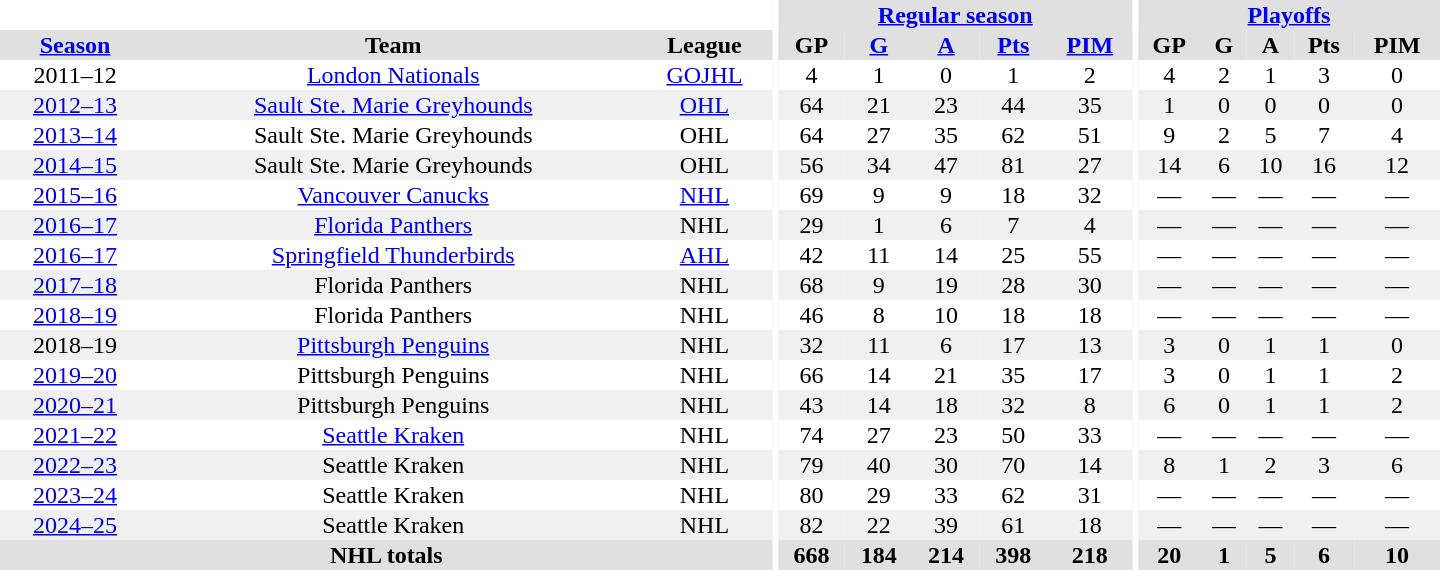<table border="0" cellpadding="1" cellspacing="0" style="text-align:center; width:60em">
<tr bgcolor="#e0e0e0">
<th colspan="3" bgcolor="#ffffff"></th>
<th rowspan="100" bgcolor="#ffffff"></th>
<th colspan="5"><a href='#'>Regular season</a></th>
<th rowspan="100" bgcolor="#ffffff"></th>
<th colspan="5"><a href='#'>Playoffs</a></th>
</tr>
<tr bgcolor="#e0e0e0">
<th><a href='#'>Season</a></th>
<th>Team</th>
<th>League</th>
<th>GP</th>
<th><a href='#'>G</a></th>
<th><a href='#'>A</a></th>
<th><a href='#'>Pts</a></th>
<th><a href='#'>PIM</a></th>
<th>GP</th>
<th>G</th>
<th>A</th>
<th>Pts</th>
<th>PIM</th>
</tr>
<tr>
<td>2011–12</td>
<td><a href='#'>London Nationals</a></td>
<td><a href='#'>GOJHL</a></td>
<td>4</td>
<td>1</td>
<td>0</td>
<td>1</td>
<td>2</td>
<td>4</td>
<td>2</td>
<td>1</td>
<td>3</td>
<td>0</td>
</tr>
<tr bgcolor="#f0f0f0">
<td><a href='#'>2012–13</a></td>
<td><a href='#'>Sault Ste. Marie Greyhounds</a></td>
<td><a href='#'>OHL</a></td>
<td>64</td>
<td>21</td>
<td>23</td>
<td>44</td>
<td>35</td>
<td>1</td>
<td>0</td>
<td>0</td>
<td>0</td>
<td>0</td>
</tr>
<tr>
<td><a href='#'>2013–14</a></td>
<td>Sault Ste. Marie Greyhounds</td>
<td>OHL</td>
<td>64</td>
<td>27</td>
<td>35</td>
<td>62</td>
<td>51</td>
<td>9</td>
<td>2</td>
<td>5</td>
<td>7</td>
<td>4</td>
</tr>
<tr bgcolor="#f0f0f0">
<td><a href='#'>2014–15</a></td>
<td>Sault Ste. Marie Greyhounds</td>
<td>OHL</td>
<td>56</td>
<td>34</td>
<td>47</td>
<td>81</td>
<td>27</td>
<td>14</td>
<td>6</td>
<td>10</td>
<td>16</td>
<td>12</td>
</tr>
<tr>
<td><a href='#'>2015–16</a></td>
<td><a href='#'>Vancouver Canucks</a></td>
<td><a href='#'>NHL</a></td>
<td>69</td>
<td>9</td>
<td>9</td>
<td>18</td>
<td>32</td>
<td>—</td>
<td>—</td>
<td>—</td>
<td>—</td>
<td>—</td>
</tr>
<tr bgcolor="#f0f0f0">
<td><a href='#'>2016–17</a></td>
<td><a href='#'>Florida Panthers</a></td>
<td>NHL</td>
<td>29</td>
<td>1</td>
<td>6</td>
<td>7</td>
<td>4</td>
<td>—</td>
<td>—</td>
<td>—</td>
<td>—</td>
<td>—</td>
</tr>
<tr>
<td><a href='#'>2016–17</a></td>
<td><a href='#'>Springfield Thunderbirds</a></td>
<td><a href='#'>AHL</a></td>
<td>42</td>
<td>11</td>
<td>14</td>
<td>25</td>
<td>55</td>
<td>—</td>
<td>—</td>
<td>—</td>
<td>—</td>
<td>—</td>
</tr>
<tr bgcolor="#f0f0f0">
<td><a href='#'>2017–18</a></td>
<td>Florida Panthers</td>
<td>NHL</td>
<td>68</td>
<td>9</td>
<td>19</td>
<td>28</td>
<td>30</td>
<td>—</td>
<td>—</td>
<td>—</td>
<td>—</td>
<td>—</td>
</tr>
<tr>
<td><a href='#'>2018–19</a></td>
<td>Florida Panthers</td>
<td>NHL</td>
<td>46</td>
<td>8</td>
<td>10</td>
<td>18</td>
<td>18</td>
<td>—</td>
<td>—</td>
<td>—</td>
<td>—</td>
<td>—</td>
</tr>
<tr bgcolor="#f0f0f0">
<td>2018–19</td>
<td><a href='#'>Pittsburgh Penguins</a></td>
<td>NHL</td>
<td>32</td>
<td>11</td>
<td>6</td>
<td>17</td>
<td>13</td>
<td>3</td>
<td>0</td>
<td>1</td>
<td>1</td>
<td>0</td>
</tr>
<tr>
<td><a href='#'>2019–20</a></td>
<td>Pittsburgh Penguins</td>
<td>NHL</td>
<td>66</td>
<td>14</td>
<td>21</td>
<td>35</td>
<td>17</td>
<td>3</td>
<td>0</td>
<td>1</td>
<td>1</td>
<td>2</td>
</tr>
<tr bgcolor="#f0f0f0">
<td><a href='#'>2020–21</a></td>
<td>Pittsburgh Penguins</td>
<td>NHL</td>
<td>43</td>
<td>14</td>
<td>18</td>
<td>32</td>
<td>8</td>
<td>6</td>
<td>0</td>
<td>1</td>
<td>1</td>
<td>2</td>
</tr>
<tr>
<td><a href='#'>2021–22</a></td>
<td><a href='#'>Seattle Kraken</a></td>
<td>NHL</td>
<td>74</td>
<td>27</td>
<td>23</td>
<td>50</td>
<td>33</td>
<td>—</td>
<td>—</td>
<td>—</td>
<td>—</td>
<td>—</td>
</tr>
<tr bgcolor="#f0f0f0">
<td><a href='#'>2022–23</a></td>
<td>Seattle Kraken</td>
<td>NHL</td>
<td>79</td>
<td>40</td>
<td>30</td>
<td>70</td>
<td>14</td>
<td>8</td>
<td>1</td>
<td>2</td>
<td>3</td>
<td>6</td>
</tr>
<tr>
<td><a href='#'>2023–24</a></td>
<td>Seattle Kraken</td>
<td>NHL</td>
<td>80</td>
<td>29</td>
<td>33</td>
<td>62</td>
<td>31</td>
<td>—</td>
<td>—</td>
<td>—</td>
<td>—</td>
<td>—</td>
</tr>
<tr bgcolor="#f0f0f0">
<td><a href='#'>2024–25</a></td>
<td>Seattle Kraken</td>
<td>NHL</td>
<td>82</td>
<td>22</td>
<td>39</td>
<td>61</td>
<td>18</td>
<td>—</td>
<td>—</td>
<td>—</td>
<td>—</td>
<td>—</td>
</tr>
<tr bgcolor="#e0e0e0">
<th colspan="3">NHL totals</th>
<th>668</th>
<th>184</th>
<th>214</th>
<th>398</th>
<th>218</th>
<th>20</th>
<th>1</th>
<th>5</th>
<th>6</th>
<th>10</th>
</tr>
</table>
